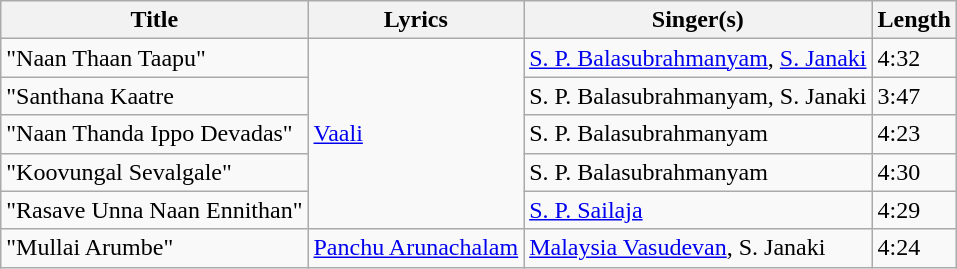<table class="wikitable">
<tr>
<th>Title</th>
<th>Lyrics</th>
<th>Singer(s)</th>
<th>Length</th>
</tr>
<tr>
<td>"Naan Thaan Taapu"</td>
<td rowspan="5"><a href='#'>Vaali</a></td>
<td><a href='#'>S. P. Balasubrahmanyam</a>, <a href='#'>S. Janaki</a></td>
<td>4:32</td>
</tr>
<tr>
<td>"Santhana Kaatre</td>
<td>S. P. Balasubrahmanyam, S. Janaki</td>
<td>3:47</td>
</tr>
<tr>
<td>"Naan Thanda Ippo Devadas"</td>
<td>S. P. Balasubrahmanyam</td>
<td>4:23</td>
</tr>
<tr>
<td>"Koovungal Sevalgale"</td>
<td>S. P. Balasubrahmanyam</td>
<td>4:30</td>
</tr>
<tr>
<td>"Rasave Unna Naan Ennithan"</td>
<td><a href='#'>S. P. Sailaja</a></td>
<td>4:29</td>
</tr>
<tr>
<td>"Mullai Arumbe"</td>
<td><a href='#'>Panchu Arunachalam</a></td>
<td><a href='#'>Malaysia Vasudevan</a>, S. Janaki</td>
<td>4:24</td>
</tr>
</table>
